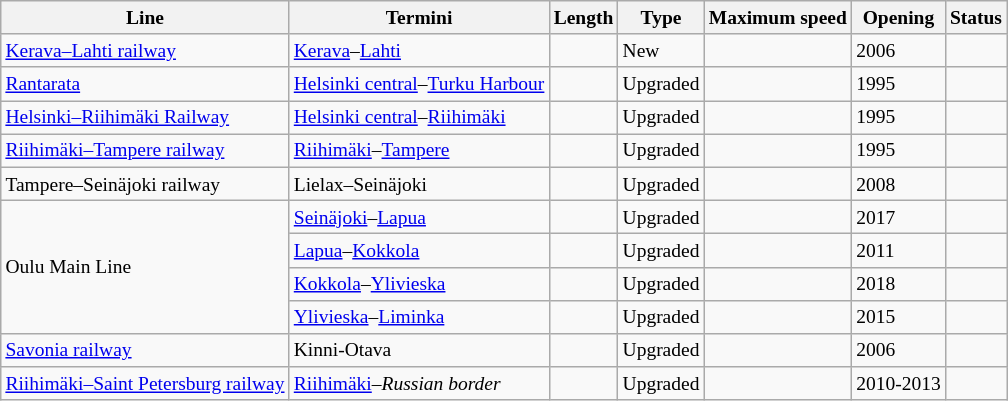<table class="wikitable sortable static-row-numbers static-row-header-hash" style="font-size:small;">
<tr>
<th>Line</th>
<th>Termini</th>
<th data-sort-type="number">Length</th>
<th>Type</th>
<th>Maximum speed</th>
<th>Opening</th>
<th>Status</th>
</tr>
<tr>
<td><a href='#'>Kerava–Lahti railway</a></td>
<td><a href='#'>Kerava</a>–<a href='#'>Lahti</a></td>
<td></td>
<td>New</td>
<td></td>
<td>2006</td>
<td></td>
</tr>
<tr>
<td><a href='#'>Rantarata</a></td>
<td><a href='#'>Helsinki central</a>–<a href='#'>Turku Harbour</a></td>
<td></td>
<td>Upgraded</td>
<td></td>
<td>1995</td>
<td></td>
</tr>
<tr>
<td><a href='#'>Helsinki–Riihimäki Railway</a></td>
<td><a href='#'>Helsinki central</a>–<a href='#'>Riihimäki</a></td>
<td></td>
<td>Upgraded</td>
<td></td>
<td>1995</td>
<td></td>
</tr>
<tr>
<td><a href='#'>Riihimäki–Tampere railway</a></td>
<td><a href='#'>Riihimäki</a>–<a href='#'>Tampere</a></td>
<td></td>
<td>Upgraded</td>
<td></td>
<td>1995</td>
<td></td>
</tr>
<tr>
<td>Tampere–Seinäjoki railway</td>
<td>Lielax–Seinäjoki</td>
<td></td>
<td>Upgraded</td>
<td></td>
<td>2008</td>
<td></td>
</tr>
<tr>
<td rowspan="4">Oulu Main Line</td>
<td><a href='#'>Seinäjoki</a>–<a href='#'>Lapua</a></td>
<td></td>
<td>Upgraded</td>
<td></td>
<td>2017</td>
<td></td>
</tr>
<tr>
<td><a href='#'>Lapua</a>–<a href='#'>Kokkola</a></td>
<td></td>
<td>Upgraded</td>
<td></td>
<td>2011</td>
<td></td>
</tr>
<tr>
<td><a href='#'>Kokkola</a>–<a href='#'>Ylivieska</a></td>
<td></td>
<td>Upgraded</td>
<td></td>
<td>2018</td>
<td></td>
</tr>
<tr>
<td><a href='#'>Ylivieska</a>–<a href='#'>Liminka</a></td>
<td></td>
<td>Upgraded</td>
<td></td>
<td>2015</td>
<td></td>
</tr>
<tr>
<td><a href='#'>Savonia railway</a></td>
<td>Kinni-Otava</td>
<td></td>
<td>Upgraded</td>
<td></td>
<td>2006</td>
<td></td>
</tr>
<tr>
<td><a href='#'>Riihimäki–Saint Petersburg railway</a></td>
<td><a href='#'>Riihimäki</a>–<em>Russian border</em></td>
<td></td>
<td>Upgraded</td>
<td></td>
<td>2010-2013</td>
<td></td>
</tr>
</table>
